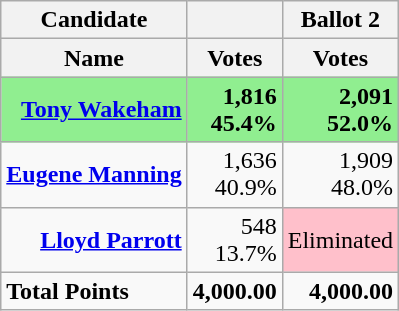<table class="wikitable">
<tr>
<th>Candidate</th>
<th></th>
<th colspan = "1">Ballot 2</th>
</tr>
<tr>
<th>Name</th>
<th width = "50">Votes</th>
<th width = "50">Votes</th>
</tr>
<tr style="text-align:right;background:lightgreen;">
<td><strong><a href='#'>Tony Wakeham</a></strong></td>
<td><strong>1,816<br>45.4%</strong></td>
<td><strong>2,091<br>52.0%</strong></td>
</tr>
<tr style="text-align:right;">
<td><strong><a href='#'>Eugene Manning</a></strong></td>
<td>1,636<br>40.9%</td>
<td>1,909<br>48.0%</td>
</tr>
<tr style="text-align:right;">
<td><strong><a href='#'>Lloyd Parrott</a></strong></td>
<td>548<br>13.7%</td>
<td style="text-align:center; background:pink" colspan=1>Eliminated</td>
</tr>
<tr style="text-align:right;">
<td style="text-align:left;"><strong>Total Points</strong></td>
<td><strong>4,000.00</strong></td>
<td><strong>4,000.00</strong></td>
</tr>
</table>
